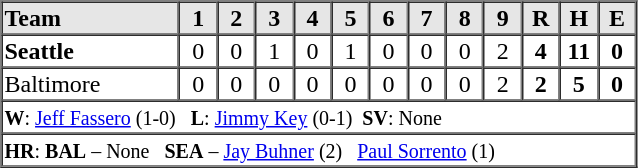<table border="1" cellspacing="0"  style="width:425px; margin-left:3em;">
<tr style="text-align:center; background:#e6e6e6;">
<th style="text-align:left; width:28%;">Team</th>
<th width=6%>1</th>
<th width=6%>2</th>
<th width=6%>3</th>
<th width=6%>4</th>
<th width=6%>5</th>
<th width=6%>6</th>
<th width=6%>7</th>
<th width=6%>8</th>
<th width=6%>9</th>
<th width=6%>R</th>
<th width=6%>H</th>
<th width=6%>E</th>
</tr>
<tr style="text-align:center;">
<td align=left><strong>Seattle</strong></td>
<td>0</td>
<td>0</td>
<td>1</td>
<td>0</td>
<td>1</td>
<td>0</td>
<td>0</td>
<td>0</td>
<td>2</td>
<td><strong>4</strong></td>
<td><strong>11</strong></td>
<td><strong>0</strong></td>
</tr>
<tr style="text-align:center;">
<td align=left>Baltimore</td>
<td>0</td>
<td>0</td>
<td>0</td>
<td>0</td>
<td>0</td>
<td>0</td>
<td>0</td>
<td>0</td>
<td>2</td>
<td><strong>2</strong></td>
<td><strong>5</strong></td>
<td><strong>0</strong></td>
</tr>
<tr style="text-align:left;">
<td colspan=13><small><strong>W</strong>: <a href='#'>Jeff Fassero</a> (1-0)   <strong>L</strong>: <a href='#'>Jimmy Key</a> (0-1)  <strong>SV</strong>: None</small></td>
</tr>
<tr style="text-align:left;">
<td colspan=13><small><strong>HR</strong>: <strong>BAL</strong> – None   <strong>SEA</strong> – <a href='#'>Jay Buhner</a> (2)   <a href='#'>Paul Sorrento</a> (1)</small></td>
</tr>
</table>
